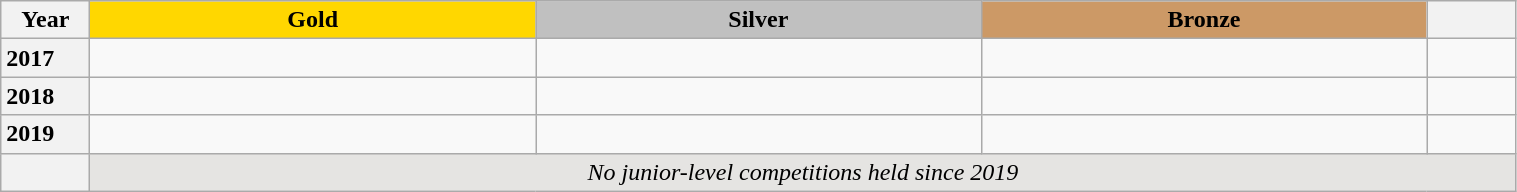<table class="wikitable unsortable" style="text-align:left; width:80%">
<tr>
<th scope="col" style="text-align:center; width:5%">Year</th>
<th scope="col" style="text-align:center; width:25%; background:gold">Gold</th>
<th scope="col" style="text-align:center; width:25%; background:silver">Silver</th>
<th scope="col" style="text-align:center; width:25%; background:#c96">Bronze</th>
<th scope="col" style="text-align:center; width:5%"></th>
</tr>
<tr>
<th scope="row" style="text-align:left">2017</th>
<td></td>
<td></td>
<td></td>
<td></td>
</tr>
<tr>
<th scope="row" style="text-align:left">2018</th>
<td></td>
<td></td>
<td></td>
<td></td>
</tr>
<tr>
<th scope="row" style="text-align:left">2019</th>
<td></td>
<td></td>
<td></td>
<td></td>
</tr>
<tr>
<th scope="row" style="text-align:left"></th>
<td colspan="4" bgcolor="e5e4e2" align="center"><em>No junior-level competitions held since 2019</em></td>
</tr>
</table>
